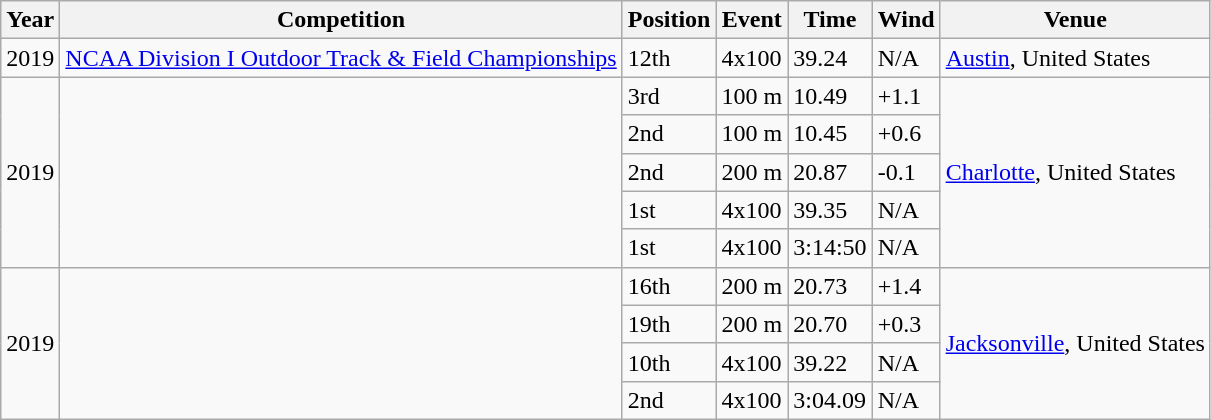<table class="wikitable">
<tr>
<th>Year</th>
<th>Competition</th>
<th>Position</th>
<th>Event</th>
<th>Time</th>
<th>Wind</th>
<th>Venue</th>
</tr>
<tr>
<td>2019</td>
<td><a href='#'>NCAA Division I Outdoor Track & Field Championships</a></td>
<td>12th</td>
<td>4x100</td>
<td>39.24</td>
<td>N/A</td>
<td><a href='#'>Austin</a>, United States</td>
</tr>
<tr>
<td rowspan="5">2019</td>
<td rowspan="5"></td>
<td>3rd</td>
<td>100 m</td>
<td>10.49</td>
<td>+1.1</td>
<td rowspan="5"><a href='#'>Charlotte</a>, United States</td>
</tr>
<tr>
<td>2nd</td>
<td>100 m</td>
<td>10.45</td>
<td>+0.6</td>
</tr>
<tr>
<td>2nd</td>
<td>200 m</td>
<td>20.87</td>
<td>-0.1</td>
</tr>
<tr>
<td>1st</td>
<td>4x100</td>
<td>39.35</td>
<td>N/A</td>
</tr>
<tr>
<td>1st</td>
<td>4x100</td>
<td>3:14:50</td>
<td>N/A</td>
</tr>
<tr>
<td rowspan="4">2019</td>
<td rowspan="4"></td>
<td>16th</td>
<td>200 m</td>
<td>20.73</td>
<td>+1.4</td>
<td rowspan="4"><a href='#'>Jacksonville</a>, United States</td>
</tr>
<tr>
<td>19th</td>
<td>200 m</td>
<td>20.70</td>
<td>+0.3</td>
</tr>
<tr>
<td>10th</td>
<td>4x100</td>
<td>39.22</td>
<td>N/A</td>
</tr>
<tr>
<td>2nd</td>
<td>4x100</td>
<td>3:04.09</td>
<td>N/A</td>
</tr>
</table>
